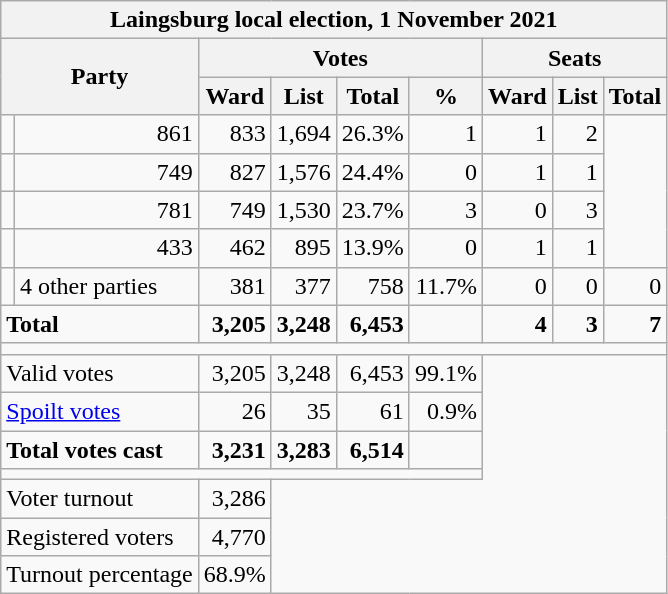<table class=wikitable style="text-align:right">
<tr>
<th colspan="9" align="center">Laingsburg local election, 1 November 2021</th>
</tr>
<tr>
<th rowspan="2" colspan="2">Party</th>
<th colspan="4" align="center">Votes</th>
<th colspan="3" align="center">Seats</th>
</tr>
<tr>
<th>Ward</th>
<th>List</th>
<th>Total</th>
<th>%</th>
<th>Ward</th>
<th>List</th>
<th>Total</th>
</tr>
<tr>
<td></td>
<td>861</td>
<td>833</td>
<td>1,694</td>
<td>26.3%</td>
<td>1</td>
<td>1</td>
<td>2</td>
</tr>
<tr>
<td></td>
<td>749</td>
<td>827</td>
<td>1,576</td>
<td>24.4%</td>
<td>0</td>
<td>1</td>
<td>1</td>
</tr>
<tr>
<td></td>
<td>781</td>
<td>749</td>
<td>1,530</td>
<td>23.7%</td>
<td>3</td>
<td>0</td>
<td>3</td>
</tr>
<tr>
<td></td>
<td>433</td>
<td>462</td>
<td>895</td>
<td>13.9%</td>
<td>0</td>
<td>1</td>
<td>1</td>
</tr>
<tr>
<td></td>
<td style="text-align:left">4 other parties</td>
<td>381</td>
<td>377</td>
<td>758</td>
<td>11.7%</td>
<td>0</td>
<td>0</td>
<td>0</td>
</tr>
<tr>
<td colspan="2" style="text-align:left"><strong>Total</strong></td>
<td><strong>3,205</strong></td>
<td><strong>3,248</strong></td>
<td><strong>6,453</strong></td>
<td></td>
<td><strong>4</strong></td>
<td><strong>3</strong></td>
<td><strong>7</strong></td>
</tr>
<tr>
<td colspan="9"></td>
</tr>
<tr>
<td colspan="2" style="text-align:left">Valid votes</td>
<td>3,205</td>
<td>3,248</td>
<td>6,453</td>
<td>99.1%</td>
</tr>
<tr>
<td colspan="2" style="text-align:left"><a href='#'>Spoilt votes</a></td>
<td>26</td>
<td>35</td>
<td>61</td>
<td>0.9%</td>
</tr>
<tr>
<td colspan="2" style="text-align:left"><strong>Total votes cast</strong></td>
<td><strong>3,231</strong></td>
<td><strong>3,283</strong></td>
<td><strong>6,514</strong></td>
<td></td>
</tr>
<tr>
<td colspan="6"></td>
</tr>
<tr>
<td colspan="2" style="text-align:left">Voter turnout</td>
<td>3,286</td>
</tr>
<tr>
<td colspan="2" style="text-align:left">Registered voters</td>
<td>4,770</td>
</tr>
<tr>
<td colspan="2" style="text-align:left">Turnout percentage</td>
<td>68.9%</td>
</tr>
</table>
